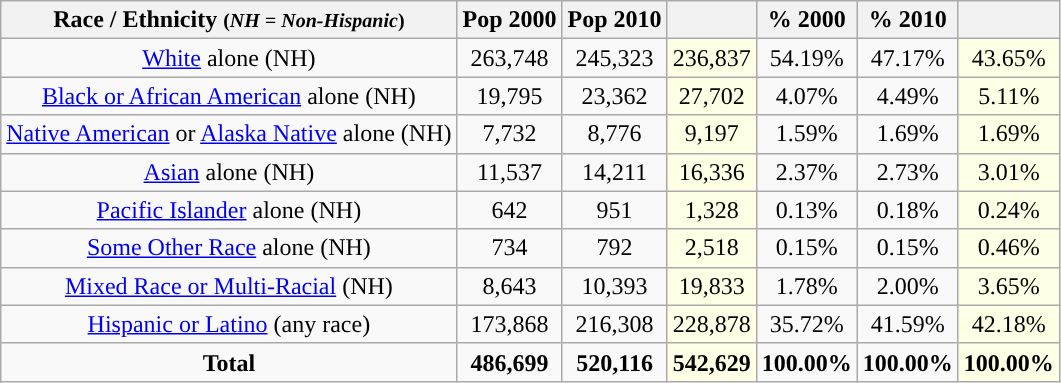<table class="wikitable" style="text-align:center;">
<tr>
<th>Race / Ethnicity <small>(<em>NH = Non-Hispanic</em>)</small></th>
<th>Pop 2000</th>
<th>Pop 2010</th>
<th></th>
<th>% 2000</th>
<th>% 2010</th>
<th></th>
</tr>
<tr>
<td><a href='#'>White</a> alone (NH)</td>
<td>263,748</td>
<td>245,323</td>
<td style='background: #ffffe6;'>236,837</td>
<td>54.19%</td>
<td>47.17%</td>
<td style='background: #ffffe6;'>43.65%</td>
</tr>
<tr>
<td><a href='#'>Black or African American</a> alone (NH)</td>
<td>19,795</td>
<td>23,362</td>
<td style='background: #ffffe6;'>27,702</td>
<td>4.07%</td>
<td>4.49%</td>
<td style='background: #ffffe6;'>5.11%</td>
</tr>
<tr>
<td><a href='#'>Native American</a> or <a href='#'>Alaska Native</a> alone (NH)</td>
<td>7,732</td>
<td>8,776</td>
<td style='background: #ffffe6;'>9,197</td>
<td>1.59%</td>
<td>1.69%</td>
<td style='background: #ffffe6;'>1.69%</td>
</tr>
<tr>
<td><a href='#'>Asian</a> alone (NH)</td>
<td>11,537</td>
<td>14,211</td>
<td style='background: #ffffe6;'>16,336</td>
<td>2.37%</td>
<td>2.73%</td>
<td style='background: #ffffe6;'>3.01%</td>
</tr>
<tr>
<td><a href='#'>Pacific Islander</a> alone (NH)</td>
<td>642</td>
<td>951</td>
<td style='background: #ffffe6;'>1,328</td>
<td>0.13%</td>
<td>0.18%</td>
<td style='background: #ffffe6;'>0.24%</td>
</tr>
<tr>
<td><a href='#'>Some Other Race</a> alone (NH)</td>
<td>734</td>
<td>792</td>
<td style='background: #ffffe6;'>2,518</td>
<td>0.15%</td>
<td>0.15%</td>
<td style='background: #ffffe6;'>0.46%</td>
</tr>
<tr>
<td><a href='#'>Mixed Race or Multi-Racial</a> (NH)</td>
<td>8,643</td>
<td>10,393</td>
<td style='background: #ffffe6;'>19,833</td>
<td>1.78%</td>
<td>2.00%</td>
<td style='background: #ffffe6;'>3.65%</td>
</tr>
<tr>
<td><a href='#'>Hispanic or Latino</a> (any race)</td>
<td>173,868</td>
<td>216,308</td>
<td style='background: #ffffe6;'>228,878</td>
<td>35.72%</td>
<td>41.59%</td>
<td style='background: #ffffe6;'>42.18%</td>
</tr>
<tr>
<td><strong>Total</strong></td>
<td><strong>486,699</strong></td>
<td><strong>520,116</strong></td>
<td style='background: #ffffe6;'><strong>542,629</strong></td>
<td><strong>100.00%</strong></td>
<td><strong>100.00%</strong></td>
<td style='background: #ffffe6;'><strong>100.00%</strong></td>
</tr>
</table>
